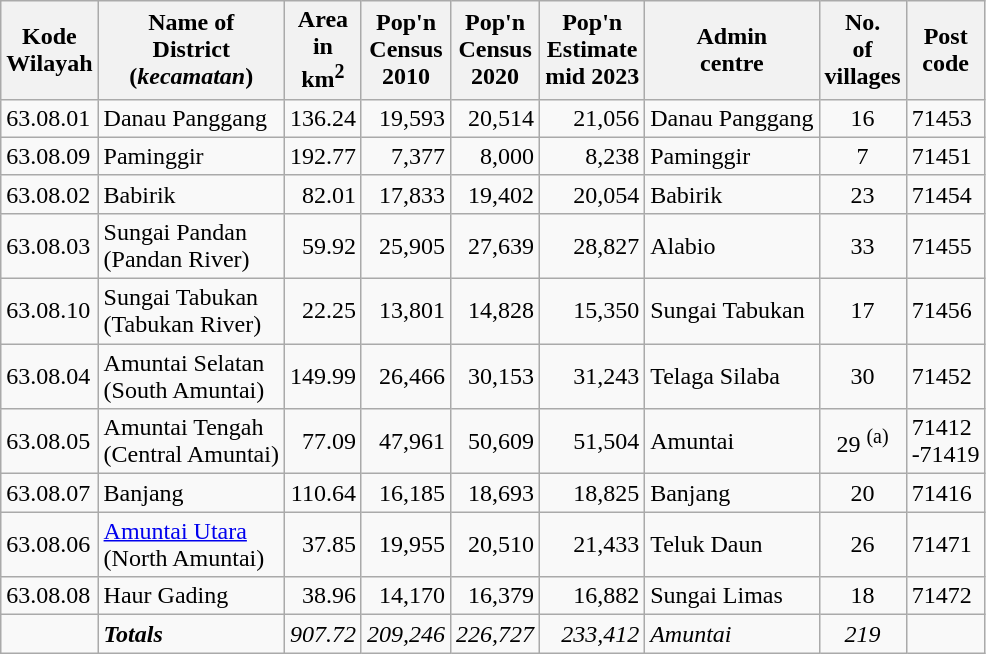<table class="sortable wikitable">
<tr>
<th>Kode <br>Wilayah</th>
<th>Name of<br>District<br>(<em>kecamatan</em>)</th>
<th>Area <br> in<br>km<sup>2</sup></th>
<th>Pop'n<br>Census<br>2010</th>
<th>Pop'n<br>Census<br> 2020</th>
<th>Pop'n<br>Estimate<br> mid 2023</th>
<th>Admin<br>centre</th>
<th>No.<br>of<br>villages</th>
<th>Post<br>code</th>
</tr>
<tr>
<td>63.08.01</td>
<td>Danau Panggang</td>
<td align="right">136.24</td>
<td align="right">19,593</td>
<td align="right">20,514</td>
<td align="right">21,056</td>
<td>Danau Panggang</td>
<td align="center">16</td>
<td>71453</td>
</tr>
<tr>
<td>63.08.09</td>
<td>Paminggir</td>
<td align="right">192.77</td>
<td align="right">7,377</td>
<td align="right">8,000</td>
<td align="right">8,238</td>
<td>Paminggir</td>
<td align="center">7</td>
<td>71451</td>
</tr>
<tr>
<td>63.08.02</td>
<td>Babirik</td>
<td align="right">82.01</td>
<td align="right">17,833</td>
<td align="right">19,402</td>
<td align="right">20,054</td>
<td>Babirik</td>
<td align="center">23</td>
<td>71454</td>
</tr>
<tr>
<td>63.08.03</td>
<td>Sungai Pandan <br>(Pandan River)</td>
<td align="right">59.92</td>
<td align="right">25,905</td>
<td align="right">27,639</td>
<td align="right">28,827</td>
<td>Alabio</td>
<td align="center">33</td>
<td>71455</td>
</tr>
<tr>
<td>63.08.10</td>
<td>Sungai Tabukan <br>(Tabukan River)</td>
<td align="right">22.25</td>
<td align="right">13,801</td>
<td align="right">14,828</td>
<td align="right">15,350</td>
<td>Sungai Tabukan</td>
<td align="center">17</td>
<td>71456</td>
</tr>
<tr>
<td>63.08.04</td>
<td>Amuntai Selatan <br>(South Amuntai)</td>
<td align="right">149.99</td>
<td align="right">26,466</td>
<td align="right">30,153</td>
<td align="right">31,243</td>
<td>Telaga Silaba</td>
<td align="center">30</td>
<td>71452</td>
</tr>
<tr>
<td>63.08.05</td>
<td>Amuntai Tengah <br>(Central Amuntai)</td>
<td align="right">77.09</td>
<td align="right">47,961</td>
<td align="right">50,609</td>
<td align="right">51,504</td>
<td>Amuntai</td>
<td align="center">29 <sup>(a)</sup></td>
<td>71412<br>-71419</td>
</tr>
<tr>
<td>63.08.07</td>
<td>Banjang</td>
<td align="right">110.64</td>
<td align="right">16,185</td>
<td align="right">18,693</td>
<td align="right">18,825</td>
<td>Banjang</td>
<td align="center">20</td>
<td>71416</td>
</tr>
<tr>
<td>63.08.06</td>
<td><a href='#'>Amuntai Utara</a> <br>(North Amuntai)</td>
<td align="right">37.85</td>
<td align="right">19,955</td>
<td align="right">20,510</td>
<td align="right">21,433</td>
<td>Teluk Daun</td>
<td align="center">26</td>
<td>71471</td>
</tr>
<tr>
<td>63.08.08</td>
<td>Haur Gading</td>
<td align="right">38.96</td>
<td align="right">14,170</td>
<td align="right">16,379</td>
<td align="right">16,882</td>
<td>Sungai Limas</td>
<td align="center">18</td>
<td>71472</td>
</tr>
<tr>
<td></td>
<td><strong><em>Totals</em></strong></td>
<td align="right"><em>907.72</em></td>
<td align="right"><em>209,246</em></td>
<td align="right"><em>226,727</em></td>
<td align="right"><em>233,412</em></td>
<td><em>Amuntai</em></td>
<td align="center"><em>219</em></td>
<td></td>
</tr>
</table>
